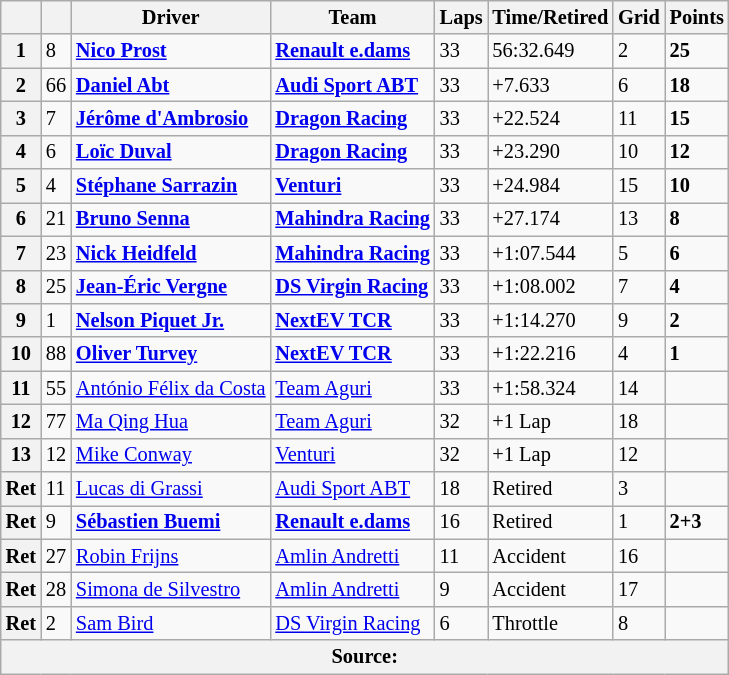<table class="wikitable" style="font-size: 85%">
<tr>
<th></th>
<th></th>
<th>Driver</th>
<th>Team</th>
<th>Laps</th>
<th>Time/Retired</th>
<th>Grid</th>
<th>Points</th>
</tr>
<tr>
<th>1</th>
<td>8</td>
<td> <strong><a href='#'>Nico Prost</a></strong></td>
<td><strong><a href='#'>Renault e.dams</a></strong></td>
<td>33</td>
<td>56:32.649</td>
<td>2</td>
<td><strong>25</strong></td>
</tr>
<tr>
<th>2</th>
<td>66</td>
<td> <strong><a href='#'>Daniel Abt</a></strong></td>
<td><strong><a href='#'>Audi Sport ABT</a></strong></td>
<td>33</td>
<td>+7.633</td>
<td>6</td>
<td><strong>18</strong></td>
</tr>
<tr>
<th>3</th>
<td>7</td>
<td> <strong><a href='#'>Jérôme d'Ambrosio</a></strong></td>
<td><strong><a href='#'>Dragon Racing</a></strong></td>
<td>33</td>
<td>+22.524</td>
<td>11</td>
<td><strong>15</strong></td>
</tr>
<tr>
<th>4</th>
<td>6</td>
<td> <strong><a href='#'>Loïc Duval</a></strong></td>
<td><strong><a href='#'>Dragon Racing</a></strong></td>
<td>33</td>
<td>+23.290</td>
<td>10</td>
<td><strong>12</strong></td>
</tr>
<tr>
<th>5</th>
<td>4</td>
<td> <strong><a href='#'>Stéphane Sarrazin</a></strong></td>
<td><strong><a href='#'>Venturi</a></strong></td>
<td>33</td>
<td>+24.984</td>
<td>15</td>
<td><strong>10</strong></td>
</tr>
<tr>
<th>6</th>
<td>21</td>
<td> <strong><a href='#'>Bruno Senna</a></strong></td>
<td><strong><a href='#'>Mahindra Racing</a></strong></td>
<td>33</td>
<td>+27.174</td>
<td>13</td>
<td><strong>8</strong></td>
</tr>
<tr>
<th>7</th>
<td>23</td>
<td> <strong><a href='#'>Nick Heidfeld</a></strong></td>
<td><strong><a href='#'>Mahindra Racing</a></strong></td>
<td>33</td>
<td>+1:07.544</td>
<td>5</td>
<td><strong>6</strong></td>
</tr>
<tr>
<th>8</th>
<td>25</td>
<td> <strong><a href='#'>Jean-Éric Vergne</a></strong></td>
<td><strong><a href='#'>DS Virgin Racing</a></strong></td>
<td>33</td>
<td>+1:08.002 </td>
<td>7</td>
<td><strong>4</strong></td>
</tr>
<tr>
<th>9</th>
<td>1</td>
<td> <strong><a href='#'>Nelson Piquet Jr.</a></strong></td>
<td><strong><a href='#'>NextEV TCR</a></strong></td>
<td>33</td>
<td>+1:14.270</td>
<td>9</td>
<td><strong>2</strong></td>
</tr>
<tr>
<th>10</th>
<td>88</td>
<td> <strong><a href='#'>Oliver Turvey</a></strong></td>
<td><strong><a href='#'>NextEV TCR</a></strong></td>
<td>33</td>
<td>+1:22.216</td>
<td>4</td>
<td><strong>1</strong></td>
</tr>
<tr>
<th>11</th>
<td>55</td>
<td> <a href='#'>António Félix da Costa</a></td>
<td><a href='#'>Team Aguri</a></td>
<td>33</td>
<td>+1:58.324 </td>
<td>14</td>
<td></td>
</tr>
<tr>
<th>12</th>
<td>77</td>
<td> <a href='#'>Ma Qing Hua</a></td>
<td><a href='#'>Team Aguri</a></td>
<td>32</td>
<td>+1 Lap</td>
<td>18</td>
<td></td>
</tr>
<tr>
<th>13</th>
<td>12</td>
<td> <a href='#'>Mike Conway</a></td>
<td><a href='#'>Venturi</a></td>
<td>32</td>
<td>+1 Lap</td>
<td>12</td>
<td></td>
</tr>
<tr>
<th>Ret</th>
<td>11</td>
<td> <a href='#'>Lucas di Grassi</a></td>
<td><a href='#'>Audi Sport ABT</a></td>
<td>18</td>
<td>Retired</td>
<td>3</td>
<td></td>
</tr>
<tr>
<th>Ret</th>
<td>9</td>
<td> <strong><a href='#'>Sébastien Buemi</a></strong></td>
<td><strong><a href='#'>Renault e.dams</a></strong></td>
<td>16</td>
<td>Retired</td>
<td>1</td>
<td><strong>2+3</strong> </td>
</tr>
<tr>
<th>Ret</th>
<td>27</td>
<td> <a href='#'>Robin Frijns</a></td>
<td><a href='#'>Amlin Andretti</a></td>
<td>11</td>
<td>Accident</td>
<td>16</td>
<td></td>
</tr>
<tr>
<th>Ret</th>
<td>28</td>
<td> <a href='#'>Simona de Silvestro</a></td>
<td><a href='#'>Amlin Andretti</a></td>
<td>9</td>
<td>Accident</td>
<td>17</td>
<td></td>
</tr>
<tr>
<th>Ret</th>
<td>2</td>
<td> <a href='#'>Sam Bird</a></td>
<td><a href='#'>DS Virgin Racing</a></td>
<td>6</td>
<td>Throttle</td>
<td>8</td>
<td></td>
</tr>
<tr>
<th colspan="8">Source:</th>
</tr>
</table>
